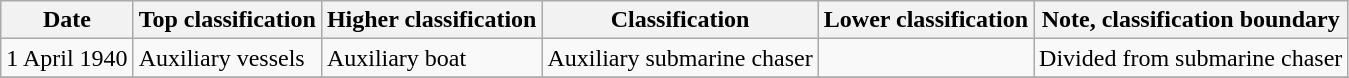<table class="wikitable">
<tr>
<th>Date</th>
<th>Top classification</th>
<th>Higher classification</th>
<th>Classification</th>
<th>Lower classification</th>
<th>Note, classification boundary</th>
</tr>
<tr>
<td>1 April 1940</td>
<td>Auxiliary vessels</td>
<td>Auxiliary boat</td>
<td>Auxiliary submarine chaser</td>
<td></td>
<td>Divided from submarine chaser</td>
</tr>
<tr>
</tr>
</table>
